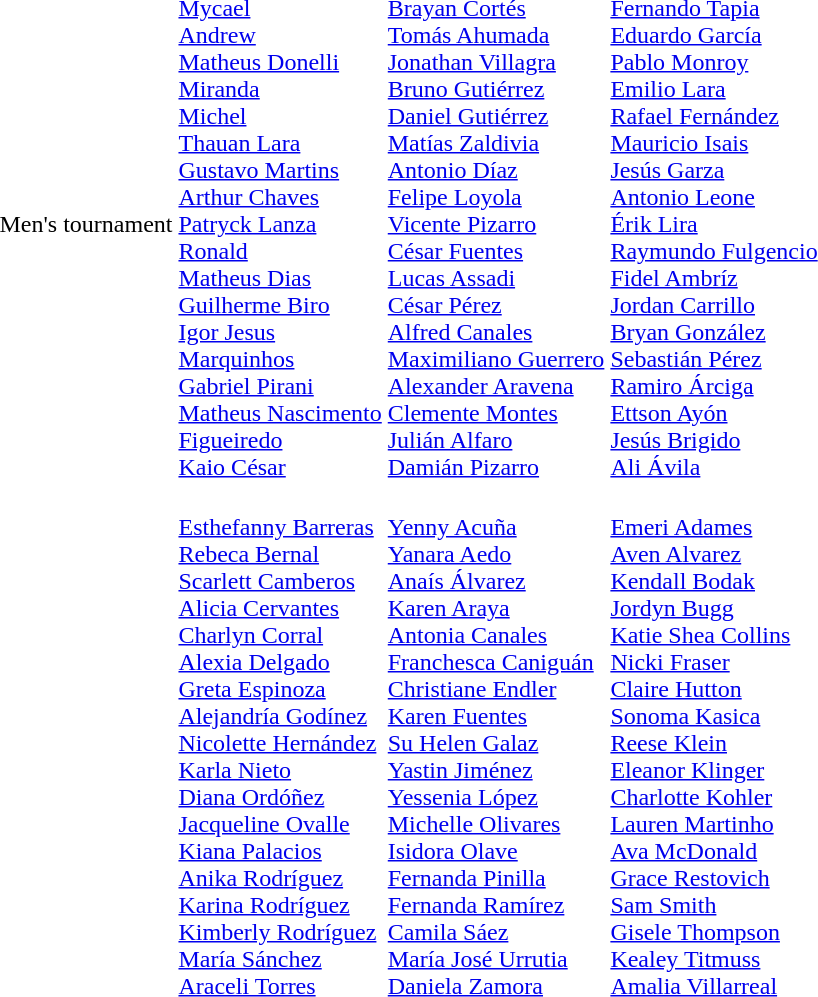<table>
<tr>
<td>Men's tournament<br></td>
<td><br><a href='#'>Mycael</a>
<br> <a href='#'>Andrew</a>
<br> <a href='#'>Matheus Donelli</a>
<br> <a href='#'>Miranda</a>
<br> <a href='#'>Michel</a>
<br> <a href='#'>Thauan Lara</a>
<br> <a href='#'>Gustavo Martins</a>
<br> <a href='#'>Arthur Chaves</a>
<br> <a href='#'>Patryck Lanza</a>
<br> <a href='#'>Ronald</a>
<br> <a href='#'>Matheus Dias</a>
<br> <a href='#'>Guilherme Biro</a>
<br> <a href='#'>Igor Jesus</a>
<br> <a href='#'>Marquinhos</a>
<br> <a href='#'>Gabriel Pirani</a>
<br> <a href='#'>Matheus Nascimento</a>
<br> <a href='#'>Figueiredo</a>
<br> <a href='#'>Kaio César</a>
<br> </td>
<td><br><a href='#'>Brayan Cortés</a>
<br> <a href='#'>Tomás Ahumada</a>
<br> <a href='#'>Jonathan Villagra</a>
<br> <a href='#'>Bruno Gutiérrez</a>
<br> <a href='#'>Daniel Gutiérrez</a>
<br> <a href='#'>Matías Zaldivia</a>
<br> <a href='#'>Antonio Díaz</a>
<br> <a href='#'>Felipe Loyola</a>
<br> <a href='#'>Vicente Pizarro</a>
<br> <a href='#'>César Fuentes</a>
<br> <a href='#'>Lucas Assadi</a>
<br> <a href='#'>César Pérez</a>
<br> <a href='#'>Alfred Canales</a>
<br> <a href='#'>Maximiliano Guerrero</a>
<br> <a href='#'>Alexander Aravena</a>
<br> <a href='#'>Clemente Montes</a>
<br> <a href='#'>Julián Alfaro</a>
<br> <a href='#'>Damián Pizarro</a>
<br> </td>
<td><br><a href='#'>Fernando Tapia</a>
<br> <a href='#'>Eduardo García</a>
<br> <a href='#'>Pablo Monroy</a>
<br> <a href='#'>Emilio Lara</a>
<br> <a href='#'>Rafael Fernández</a>
<br> <a href='#'>Mauricio Isais</a>
<br> <a href='#'>Jesús Garza</a>
<br> <a href='#'>Antonio Leone</a>
<br> <a href='#'>Érik Lira</a>
<br> <a href='#'>Raymundo Fulgencio</a>
<br> <a href='#'>Fidel Ambríz</a>
<br> <a href='#'>Jordan Carrillo</a>
<br> <a href='#'>Bryan González</a>
<br> <a href='#'>Sebastián Pérez</a>
<br> <a href='#'>Ramiro Árciga</a>
<br> <a href='#'>Ettson Ayón</a>
<br> <a href='#'>Jesús Brigido</a>
<br> <a href='#'>Ali Ávila</a>
<br> </td>
</tr>
<tr>
<td><br></td>
<td><br><a href='#'>Esthefanny Barreras</a>
<br> <a href='#'>Rebeca Bernal</a>
<br> <a href='#'>Scarlett Camberos</a>
<br> <a href='#'>Alicia Cervantes</a>
<br> <a href='#'>Charlyn Corral</a>
<br> <a href='#'>Alexia Delgado</a>
<br> <a href='#'>Greta Espinoza</a>
<br> <a href='#'>Alejandría Godínez</a>
<br> <a href='#'>Nicolette Hernández</a>
<br> <a href='#'>Karla Nieto</a>
<br> <a href='#'>Diana Ordóñez</a>
<br> <a href='#'>Jacqueline Ovalle</a>
<br> <a href='#'>Kiana Palacios</a>
<br> <a href='#'>Anika Rodríguez</a>
<br> <a href='#'>Karina Rodríguez</a>
<br> <a href='#'>Kimberly Rodríguez</a>
<br> <a href='#'>María Sánchez</a>
<br> <a href='#'>Araceli Torres</a>
<br></td>
<td><br><a href='#'>Yenny Acuña</a>
<br> <a href='#'>Yanara Aedo</a>
<br> <a href='#'>Anaís Álvarez</a>
<br> <a href='#'>Karen Araya</a>
<br> <a href='#'>Antonia Canales</a>
<br> <a href='#'>Franchesca Caniguán</a>
<br> <a href='#'>Christiane Endler</a>
<br> <a href='#'>Karen Fuentes</a>
<br> <a href='#'>Su Helen Galaz</a>
<br> <a href='#'>Yastin Jiménez</a>
<br> <a href='#'>Yessenia López</a>
<br> <a href='#'>Michelle Olivares</a>
<br> <a href='#'>Isidora Olave</a>
<br> <a href='#'>Fernanda Pinilla</a>
<br> <a href='#'>Fernanda Ramírez</a>
<br> <a href='#'>Camila Sáez</a>
<br> <a href='#'>María José Urrutia</a>
<br> <a href='#'>Daniela Zamora</a>
<br></td>
<td><br><a href='#'>Emeri Adames</a>
<br> <a href='#'>Aven Alvarez</a>
<br> <a href='#'>Kendall Bodak</a>
<br> <a href='#'>Jordyn Bugg</a>
<br> <a href='#'>Katie Shea Collins</a>
<br> <a href='#'>Nicki Fraser</a>
<br> <a href='#'>Claire Hutton</a>
<br> <a href='#'>Sonoma Kasica</a>
<br> <a href='#'>Reese Klein</a>
<br> <a href='#'>Eleanor Klinger</a>
<br> <a href='#'>Charlotte Kohler</a>
<br> <a href='#'>Lauren Martinho</a>
<br> <a href='#'>Ava McDonald</a>
<br> <a href='#'>Grace Restovich</a>
<br> <a href='#'>Sam Smith</a>
<br> <a href='#'>Gisele Thompson</a>
<br> <a href='#'>Kealey Titmuss</a>
<br> <a href='#'>Amalia Villarreal</a> 
<br></td>
</tr>
</table>
